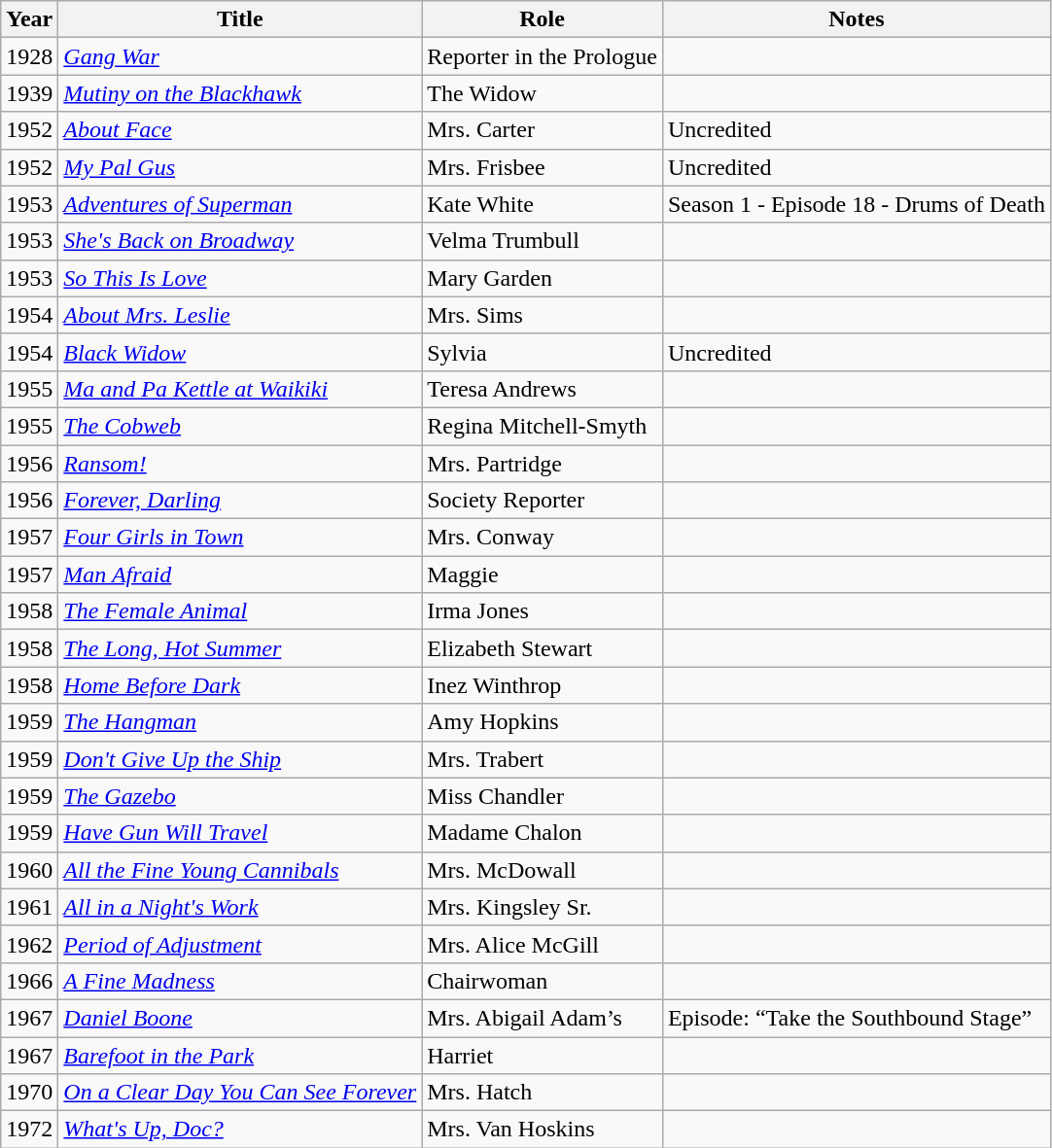<table class="wikitable">
<tr>
<th>Year</th>
<th>Title</th>
<th>Role</th>
<th>Notes</th>
</tr>
<tr>
<td>1928</td>
<td><em><a href='#'>Gang War</a></em></td>
<td>Reporter in the Prologue</td>
<td></td>
</tr>
<tr>
<td>1939</td>
<td><em><a href='#'>Mutiny on the Blackhawk</a></em></td>
<td>The Widow</td>
<td></td>
</tr>
<tr>
<td>1952</td>
<td><em><a href='#'>About Face</a></em></td>
<td>Mrs. Carter</td>
<td>Uncredited</td>
</tr>
<tr>
<td>1952</td>
<td><em><a href='#'>My Pal Gus</a></em></td>
<td>Mrs. Frisbee</td>
<td>Uncredited</td>
</tr>
<tr>
<td>1953</td>
<td><em><a href='#'>Adventures of Superman</a></em></td>
<td>Kate White</td>
<td>Season 1 - Episode 18 - Drums of Death</td>
</tr>
<tr>
<td>1953</td>
<td><em><a href='#'>She's Back on Broadway</a></em></td>
<td>Velma Trumbull</td>
<td></td>
</tr>
<tr>
<td>1953</td>
<td><em><a href='#'>So This Is Love</a></em></td>
<td>Mary Garden</td>
<td></td>
</tr>
<tr>
<td>1954</td>
<td><em><a href='#'>About Mrs. Leslie</a></em></td>
<td>Mrs. Sims</td>
<td></td>
</tr>
<tr>
<td>1954</td>
<td><em><a href='#'>Black Widow</a></em></td>
<td>Sylvia</td>
<td>Uncredited</td>
</tr>
<tr>
<td>1955</td>
<td><em><a href='#'>Ma and Pa Kettle at Waikiki</a></em></td>
<td>Teresa Andrews</td>
<td></td>
</tr>
<tr>
<td>1955</td>
<td><em><a href='#'>The Cobweb</a></em></td>
<td>Regina Mitchell-Smyth</td>
<td></td>
</tr>
<tr>
<td>1956</td>
<td><em><a href='#'>Ransom!</a></em></td>
<td>Mrs. Partridge</td>
<td></td>
</tr>
<tr>
<td>1956</td>
<td><em><a href='#'>Forever, Darling</a></em></td>
<td>Society Reporter</td>
<td></td>
</tr>
<tr>
<td>1957</td>
<td><em><a href='#'>Four Girls in Town</a></em></td>
<td>Mrs. Conway</td>
<td></td>
</tr>
<tr>
<td>1957</td>
<td><em><a href='#'>Man Afraid</a></em></td>
<td>Maggie</td>
<td></td>
</tr>
<tr>
<td>1958</td>
<td><em><a href='#'>The Female Animal</a></em></td>
<td>Irma Jones</td>
<td></td>
</tr>
<tr>
<td>1958</td>
<td><em><a href='#'>The Long, Hot Summer</a></em></td>
<td>Elizabeth Stewart</td>
<td></td>
</tr>
<tr>
<td>1958</td>
<td><em><a href='#'>Home Before Dark</a></em></td>
<td>Inez Winthrop</td>
<td></td>
</tr>
<tr>
<td>1959</td>
<td><em><a href='#'>The Hangman</a></em></td>
<td>Amy Hopkins</td>
<td></td>
</tr>
<tr>
<td>1959</td>
<td><em><a href='#'>Don't Give Up the Ship</a></em></td>
<td>Mrs. Trabert</td>
<td></td>
</tr>
<tr>
<td>1959</td>
<td><em><a href='#'>The Gazebo</a></em></td>
<td>Miss Chandler</td>
<td></td>
</tr>
<tr>
<td>1959</td>
<td><em><a href='#'>Have Gun Will Travel</a></em></td>
<td>Madame Chalon</td>
<td></td>
</tr>
<tr>
<td>1960</td>
<td><em><a href='#'>All the Fine Young Cannibals</a></em></td>
<td>Mrs. McDowall</td>
<td></td>
</tr>
<tr>
<td>1961</td>
<td><em><a href='#'>All in a Night's Work</a></em></td>
<td>Mrs. Kingsley Sr.</td>
<td></td>
</tr>
<tr>
<td>1962</td>
<td><em><a href='#'>Period of Adjustment</a></em></td>
<td>Mrs. Alice McGill</td>
<td></td>
</tr>
<tr>
<td>1966</td>
<td><em><a href='#'>A Fine Madness</a></em></td>
<td>Chairwoman</td>
<td></td>
</tr>
<tr>
<td>1967</td>
<td><em><a href='#'>Daniel Boone</a></em></td>
<td>Mrs. Abigail Adam’s</td>
<td>Episode: “Take the Southbound Stage”</td>
</tr>
<tr>
<td>1967</td>
<td><em><a href='#'>Barefoot in the Park</a></em></td>
<td>Harriet</td>
<td></td>
</tr>
<tr>
<td>1970</td>
<td><em><a href='#'>On a Clear Day You Can See Forever</a></em></td>
<td>Mrs. Hatch</td>
<td></td>
</tr>
<tr>
<td>1972</td>
<td><em><a href='#'>What's Up, Doc?</a></em></td>
<td>Mrs. Van Hoskins</td>
<td></td>
</tr>
</table>
